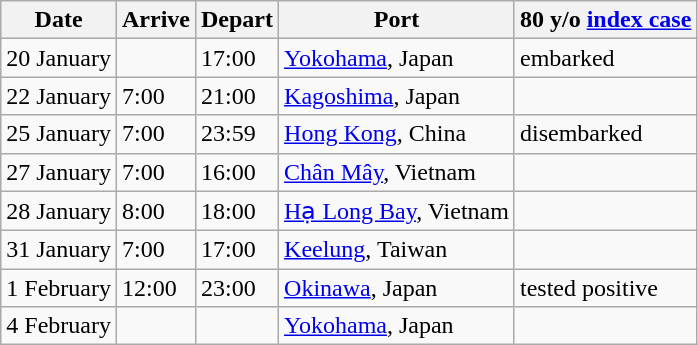<table class="wikitable">
<tr>
<th>Date</th>
<th>Arrive</th>
<th>Depart</th>
<th>Port</th>
<th>80 y/o <a href='#'>index case</a></th>
</tr>
<tr>
<td>20 January</td>
<td></td>
<td>17:00</td>
<td><a href='#'>Yokohama</a>, Japan</td>
<td>embarked</td>
</tr>
<tr>
<td>22 January</td>
<td>7:00</td>
<td>21:00</td>
<td><a href='#'>Kagoshima</a>, Japan</td>
<td></td>
</tr>
<tr>
<td>25 January</td>
<td>7:00</td>
<td>23:59</td>
<td><a href='#'>Hong Kong</a>, China</td>
<td>disembarked</td>
</tr>
<tr>
<td>27 January</td>
<td>7:00</td>
<td>16:00</td>
<td><a href='#'>Chân Mây</a>, Vietnam</td>
<td></td>
</tr>
<tr>
<td>28 January</td>
<td>8:00</td>
<td>18:00</td>
<td><a href='#'>Hạ Long Bay</a>, Vietnam</td>
<td></td>
</tr>
<tr>
<td>31 January</td>
<td>7:00</td>
<td>17:00</td>
<td><a href='#'>Keelung</a>, Taiwan</td>
<td></td>
</tr>
<tr>
<td>1 February</td>
<td>12:00</td>
<td>23:00</td>
<td><a href='#'>Okinawa</a>, Japan</td>
<td>tested positive</td>
</tr>
<tr>
<td>4 February</td>
<td></td>
<td></td>
<td><a href='#'>Yokohama</a>, Japan</td>
<td></td>
</tr>
</table>
